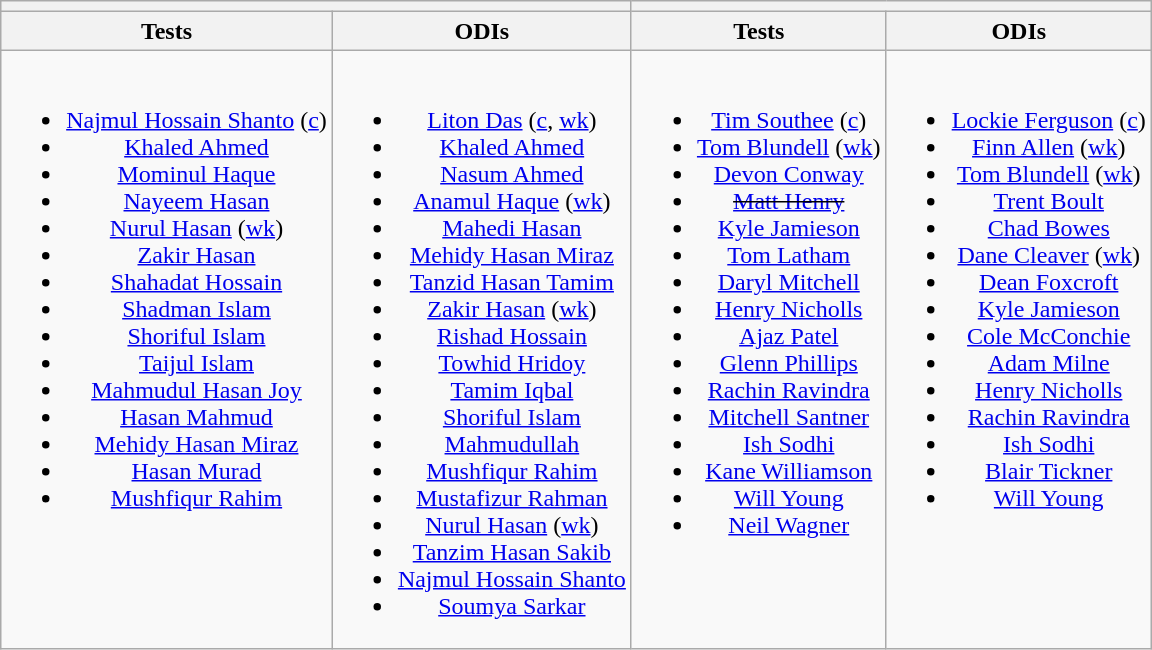<table class="wikitable" style="text-align:center; margin:auto">
<tr>
<th colspan=2></th>
<th colspan=2></th>
</tr>
<tr>
<th>Tests</th>
<th>ODIs</th>
<th>Tests</th>
<th>ODIs</th>
</tr>
<tr style="vertical-align:top">
<td><br><ul><li><a href='#'>Najmul Hossain Shanto</a> (<a href='#'>c</a>)</li><li><a href='#'>Khaled Ahmed</a></li><li><a href='#'>Mominul Haque</a></li><li><a href='#'>Nayeem Hasan</a></li><li><a href='#'>Nurul Hasan</a> (<a href='#'>wk</a>)</li><li><a href='#'>Zakir Hasan</a></li><li><a href='#'>Shahadat Hossain</a></li><li><a href='#'>Shadman Islam</a></li><li><a href='#'>Shoriful Islam</a></li><li><a href='#'>Taijul Islam</a></li><li><a href='#'>Mahmudul Hasan Joy</a></li><li><a href='#'>Hasan Mahmud</a></li><li><a href='#'>Mehidy Hasan Miraz</a></li><li><a href='#'>Hasan Murad</a></li><li><a href='#'>Mushfiqur Rahim</a></li></ul></td>
<td><br><ul><li><a href='#'>Liton Das</a> (<a href='#'>c</a>, <a href='#'>wk</a>)</li><li><a href='#'>Khaled Ahmed</a></li><li><a href='#'>Nasum Ahmed</a></li><li><a href='#'>Anamul Haque</a> (<a href='#'>wk</a>)</li><li><a href='#'>Mahedi Hasan</a></li><li><a href='#'>Mehidy Hasan Miraz</a></li><li><a href='#'>Tanzid Hasan Tamim</a></li><li><a href='#'>Zakir Hasan</a> (<a href='#'>wk</a>)</li><li><a href='#'>Rishad Hossain</a></li><li><a href='#'>Towhid Hridoy</a></li><li><a href='#'>Tamim Iqbal</a></li><li><a href='#'>Shoriful Islam</a></li><li><a href='#'>Mahmudullah</a></li><li><a href='#'>Mushfiqur Rahim</a></li><li><a href='#'>Mustafizur Rahman</a></li><li><a href='#'>Nurul Hasan</a> (<a href='#'>wk</a>)</li><li><a href='#'>Tanzim Hasan Sakib</a></li><li><a href='#'>Najmul Hossain Shanto</a></li><li><a href='#'>Soumya Sarkar</a></li></ul></td>
<td><br><ul><li><a href='#'>Tim Southee</a> (<a href='#'>c</a>)</li><li><a href='#'>Tom Blundell</a> (<a href='#'>wk</a>)</li><li><a href='#'>Devon Conway</a></li><li><s><a href='#'>Matt Henry</a></s></li><li><a href='#'>Kyle Jamieson</a></li><li><a href='#'>Tom Latham</a></li><li><a href='#'>Daryl Mitchell</a></li><li><a href='#'>Henry Nicholls</a></li><li><a href='#'>Ajaz Patel</a></li><li><a href='#'>Glenn Phillips</a></li><li><a href='#'>Rachin Ravindra</a></li><li><a href='#'>Mitchell Santner</a></li><li><a href='#'>Ish Sodhi</a></li><li><a href='#'>Kane Williamson</a></li><li><a href='#'>Will Young</a></li><li><a href='#'>Neil Wagner</a></li></ul></td>
<td><br><ul><li><a href='#'>Lockie Ferguson</a> (<a href='#'>c</a>)</li><li><a href='#'>Finn Allen</a> (<a href='#'>wk</a>)</li><li><a href='#'>Tom Blundell</a> (<a href='#'>wk</a>)</li><li><a href='#'>Trent Boult</a></li><li><a href='#'>Chad Bowes</a></li><li><a href='#'>Dane Cleaver</a> (<a href='#'>wk</a>)</li><li><a href='#'>Dean Foxcroft</a></li><li><a href='#'>Kyle Jamieson</a></li><li><a href='#'>Cole McConchie</a></li><li><a href='#'>Adam Milne</a></li><li><a href='#'>Henry Nicholls</a></li><li><a href='#'>Rachin Ravindra</a></li><li><a href='#'>Ish Sodhi</a></li><li><a href='#'>Blair Tickner</a></li><li><a href='#'>Will Young</a></li></ul></td>
</tr>
</table>
